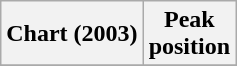<table class="wikitable sortable plainrowheaders" style="text-align:center;">
<tr>
<th scope="col">Chart (2003)</th>
<th scope="col">Peak<br>position</th>
</tr>
<tr>
</tr>
</table>
